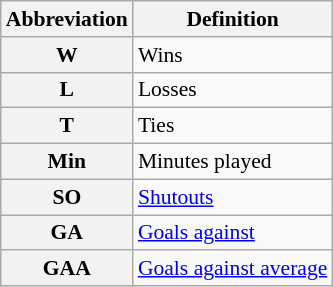<table class="wikitable" style="font-size:90%;">
<tr>
<th scope="col">Abbreviation</th>
<th scope="col">Definition</th>
</tr>
<tr>
<th scope="row">W</th>
<td>Wins</td>
</tr>
<tr>
<th scope="row">L</th>
<td>Losses</td>
</tr>
<tr>
<th scope="row">T</th>
<td>Ties</td>
</tr>
<tr>
<th scope="row">Min</th>
<td>Minutes played</td>
</tr>
<tr>
<th scope="row">SO</th>
<td><a href='#'>Shutouts</a></td>
</tr>
<tr>
<th scope="row">GA</th>
<td><a href='#'>Goals against</a></td>
</tr>
<tr>
<th scope="row">GAA</th>
<td><a href='#'>Goals against average</a></td>
</tr>
</table>
